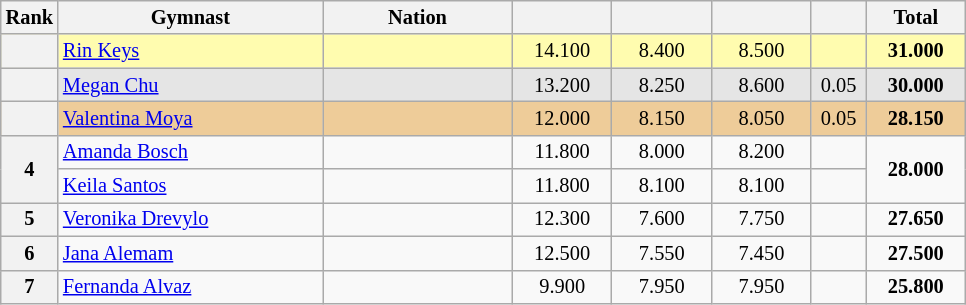<table class="wikitable sortable" style="text-align:center; font-size:85%">
<tr>
<th scope="col" style="width:20px;">Rank</th>
<th scope="col" style="width:170px;">Gymnast</th>
<th scope="col" style="width:120px;">Nation</th>
<th scope="col" style="width:60px;"></th>
<th scope="col" style="width:60px;"></th>
<th scope="col" style="width:60px;"></th>
<th scope="col" style="width:30px;"></th>
<th scope="col" style="width:60px;">Total</th>
</tr>
<tr bgcolor="fffcaf">
<th scope="row"></th>
<td align="left"><a href='#'>Rin Keys</a></td>
<td style="text-align:left;"></td>
<td>14.100</td>
<td>8.400</td>
<td>8.500</td>
<td></td>
<td><strong>31.000</strong></td>
</tr>
<tr bgcolor="e5e5e5">
<th scope="row"></th>
<td align="left"><a href='#'>Megan Chu</a></td>
<td style="text-align:left;"></td>
<td>13.200</td>
<td>8.250</td>
<td>8.600</td>
<td>0.05</td>
<td><strong>30.000</strong></td>
</tr>
<tr bgcolor="eecc99">
<th scope="row"></th>
<td align="left"><a href='#'>Valentina Moya</a></td>
<td style="text-align:left;"></td>
<td>12.000</td>
<td>8.150</td>
<td>8.050</td>
<td>0.05</td>
<td><strong>28.150</strong></td>
</tr>
<tr>
<th scope="row" rowspan=2>4</th>
<td align="left"><a href='#'>Amanda Bosch</a></td>
<td style="text-align:left;"></td>
<td>11.800</td>
<td>8.000</td>
<td>8.200</td>
<td></td>
<td rowspan=2><strong>28.000</strong></td>
</tr>
<tr>
<td align="left"><a href='#'>Keila Santos</a></td>
<td style="text-align:left;"></td>
<td>11.800</td>
<td>8.100</td>
<td>8.100</td>
<td></td>
</tr>
<tr>
<th scope="row">5</th>
<td align="left"><a href='#'>Veronika Drevylo</a></td>
<td style="text-align:left;"></td>
<td>12.300</td>
<td>7.600</td>
<td>7.750</td>
<td></td>
<td><strong>27.650</strong></td>
</tr>
<tr>
<th scope="row">6</th>
<td align="left"><a href='#'>Jana Alemam</a></td>
<td style="text-align:left;"></td>
<td>12.500</td>
<td>7.550</td>
<td>7.450</td>
<td></td>
<td><strong>27.500</strong></td>
</tr>
<tr>
<th scope="row">7</th>
<td align="left"><a href='#'>Fernanda Alvaz</a></td>
<td style="text-align:left;"></td>
<td>9.900</td>
<td>7.950</td>
<td>7.950</td>
<td></td>
<td><strong>25.800</strong></td>
</tr>
</table>
